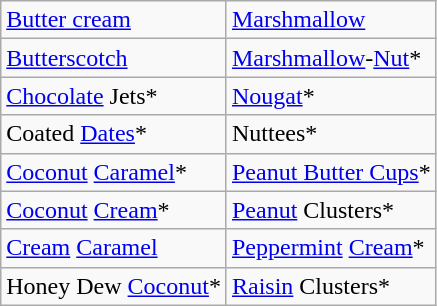<table class="wikitable sortable">
<tr>
<td><a href='#'>Butter cream</a></td>
<td><a href='#'>Marshmallow</a></td>
</tr>
<tr>
<td><a href='#'>Butterscotch</a></td>
<td><a href='#'>Marshmallow</a>-<a href='#'>Nut</a>*</td>
</tr>
<tr>
<td><a href='#'>Chocolate</a> Jets*</td>
<td><a href='#'>Nougat</a>*</td>
</tr>
<tr>
<td>Coated <a href='#'>Dates</a>*</td>
<td>Nuttees*</td>
</tr>
<tr>
<td><a href='#'>Coconut</a> <a href='#'>Caramel</a>*</td>
<td><a href='#'>Peanut Butter Cups</a>*</td>
</tr>
<tr>
<td><a href='#'>Coconut</a> <a href='#'>Cream</a>*</td>
<td><a href='#'>Peanut</a> Clusters*</td>
</tr>
<tr>
<td><a href='#'>Cream</a> <a href='#'>Caramel</a></td>
<td><a href='#'>Peppermint</a> <a href='#'>Cream</a>*</td>
</tr>
<tr>
<td>Honey Dew <a href='#'>Coconut</a>*</td>
<td><a href='#'>Raisin</a> Clusters*</td>
</tr>
</table>
